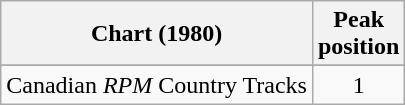<table class="wikitable sortable">
<tr>
<th>Chart (1980)</th>
<th>Peak<br>position</th>
</tr>
<tr>
</tr>
<tr>
<td>Canadian <em>RPM</em> Country Tracks</td>
<td style="text-align:center;">1</td>
</tr>
</table>
